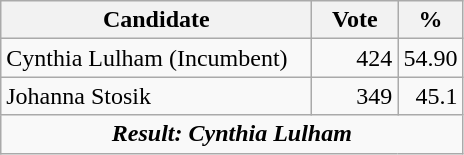<table class="wikitable">
<tr>
<th bgcolor="#DDDDFF" width="200px">Candidate</th>
<th bgcolor="#DDDDFF" width="50px">Vote</th>
<th bgcolor="#DDDDFF"  width="30px">%</th>
</tr>
<tr>
<td>Cynthia Lulham (Incumbent)</td>
<td align="right">424</td>
<td align="right">54.90</td>
</tr>
<tr>
<td>Johanna Stosik</td>
<td align="right">349</td>
<td align="right">45.1</td>
</tr>
<tr>
<td colspan=5 align="center"><strong><em>Result: Cynthia Lulham</em></strong></td>
</tr>
</table>
